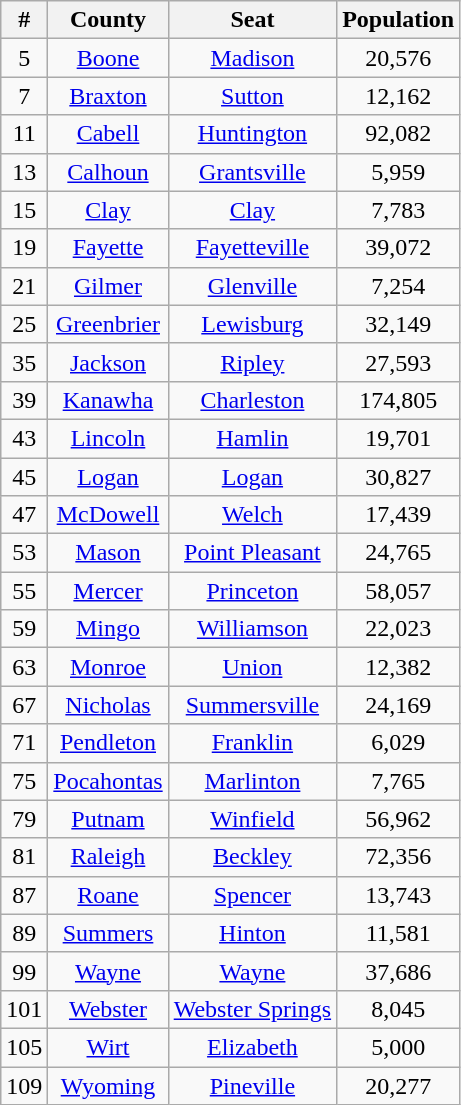<table class="wikitable sortable" style="text-align:center;">
<tr>
<th>#</th>
<th>County</th>
<th>Seat</th>
<th>Population</th>
</tr>
<tr>
<td>5</td>
<td><a href='#'>Boone</a></td>
<td><a href='#'>Madison</a></td>
<td>20,576</td>
</tr>
<tr>
<td>7</td>
<td><a href='#'>Braxton</a></td>
<td><a href='#'>Sutton</a></td>
<td>12,162</td>
</tr>
<tr>
<td>11</td>
<td><a href='#'>Cabell</a></td>
<td><a href='#'>Huntington</a></td>
<td>92,082</td>
</tr>
<tr>
<td>13</td>
<td><a href='#'>Calhoun</a></td>
<td><a href='#'>Grantsville</a></td>
<td>5,959</td>
</tr>
<tr>
<td>15</td>
<td><a href='#'>Clay</a></td>
<td><a href='#'>Clay</a></td>
<td>7,783</td>
</tr>
<tr>
<td>19</td>
<td><a href='#'>Fayette</a></td>
<td><a href='#'>Fayetteville</a></td>
<td>39,072</td>
</tr>
<tr>
<td>21</td>
<td><a href='#'>Gilmer</a></td>
<td><a href='#'>Glenville</a></td>
<td>7,254</td>
</tr>
<tr>
<td>25</td>
<td><a href='#'>Greenbrier</a></td>
<td><a href='#'>Lewisburg</a></td>
<td>32,149</td>
</tr>
<tr>
<td>35</td>
<td><a href='#'>Jackson</a></td>
<td><a href='#'>Ripley</a></td>
<td>27,593</td>
</tr>
<tr>
<td>39</td>
<td><a href='#'>Kanawha</a></td>
<td><a href='#'>Charleston</a></td>
<td>174,805</td>
</tr>
<tr>
<td>43</td>
<td><a href='#'>Lincoln</a></td>
<td><a href='#'>Hamlin</a></td>
<td>19,701</td>
</tr>
<tr>
<td>45</td>
<td><a href='#'>Logan</a></td>
<td><a href='#'>Logan</a></td>
<td>30,827</td>
</tr>
<tr>
<td>47</td>
<td><a href='#'>McDowell</a></td>
<td><a href='#'>Welch</a></td>
<td>17,439</td>
</tr>
<tr>
<td>53</td>
<td><a href='#'>Mason</a></td>
<td><a href='#'>Point Pleasant</a></td>
<td>24,765</td>
</tr>
<tr>
<td>55</td>
<td><a href='#'>Mercer</a></td>
<td><a href='#'>Princeton</a></td>
<td>58,057</td>
</tr>
<tr>
<td>59</td>
<td><a href='#'>Mingo</a></td>
<td><a href='#'>Williamson</a></td>
<td>22,023</td>
</tr>
<tr>
<td>63</td>
<td><a href='#'>Monroe</a></td>
<td><a href='#'>Union</a></td>
<td>12,382</td>
</tr>
<tr>
<td>67</td>
<td><a href='#'>Nicholas</a></td>
<td><a href='#'>Summersville</a></td>
<td>24,169</td>
</tr>
<tr>
<td>71</td>
<td><a href='#'>Pendleton</a></td>
<td><a href='#'>Franklin</a></td>
<td>6,029</td>
</tr>
<tr>
<td>75</td>
<td><a href='#'>Pocahontas</a></td>
<td><a href='#'>Marlinton</a></td>
<td>7,765</td>
</tr>
<tr>
<td>79</td>
<td><a href='#'>Putnam</a></td>
<td><a href='#'>Winfield</a></td>
<td>56,962</td>
</tr>
<tr>
<td>81</td>
<td><a href='#'>Raleigh</a></td>
<td><a href='#'>Beckley</a></td>
<td>72,356</td>
</tr>
<tr>
<td>87</td>
<td><a href='#'>Roane</a></td>
<td><a href='#'>Spencer</a></td>
<td>13,743</td>
</tr>
<tr>
<td>89</td>
<td><a href='#'>Summers</a></td>
<td><a href='#'>Hinton</a></td>
<td>11,581</td>
</tr>
<tr>
<td>99</td>
<td><a href='#'>Wayne</a></td>
<td><a href='#'>Wayne</a></td>
<td>37,686</td>
</tr>
<tr>
<td>101</td>
<td><a href='#'>Webster</a></td>
<td><a href='#'>Webster Springs</a></td>
<td>8,045</td>
</tr>
<tr>
<td>105</td>
<td><a href='#'>Wirt</a></td>
<td><a href='#'>Elizabeth</a></td>
<td>5,000</td>
</tr>
<tr>
<td>109</td>
<td><a href='#'>Wyoming</a></td>
<td><a href='#'>Pineville</a></td>
<td>20,277</td>
</tr>
</table>
